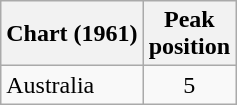<table class="wikitable">
<tr>
<th align="left">Chart (1961)</th>
<th align="left">Peak<br>position</th>
</tr>
<tr>
<td align="left">Australia</td>
<td style="text-align:center;">5</td>
</tr>
</table>
